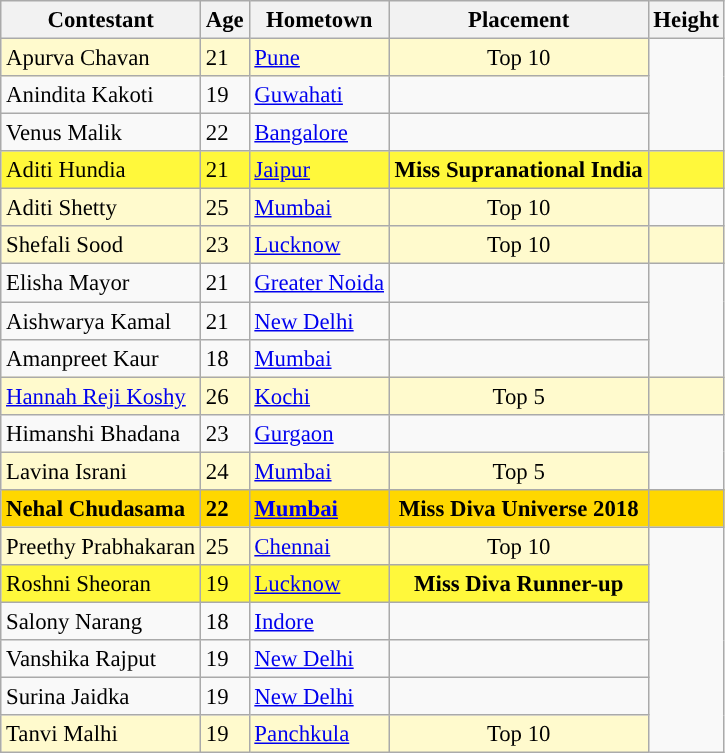<table class="wikitable sortable" style="font-size:95%;">
<tr>
<th scope="col">Contestant</th>
<th scope="col">Age</th>
<th scope="col">Hometown</th>
<th scope="col">Placement</th>
<th scope="col">Height</th>
</tr>
<tr style="background-color:#FFFACD">
<td>Apurva Chavan</td>
<td>21</td>
<td><a href='#'>Pune</a></td>
<td align="center">Top 10</td>
</tr>
<tr>
<td>Anindita Kakoti</td>
<td>19</td>
<td><a href='#'>Guwahati</a></td>
<td></td>
</tr>
<tr>
<td>Venus Malik</td>
<td>22</td>
<td><a href='#'>Bangalore</a></td>
<td></td>
</tr>
<tr style="background-color:#FFF83B;">
<td>Aditi Hundia</td>
<td>21</td>
<td><a href='#'>Jaipur</a></td>
<td align="center"><strong>Miss Supranational India</strong></td>
<td></td>
</tr>
<tr style="background-color:#FFFACD">
<td>Aditi Shetty</td>
<td>25</td>
<td><a href='#'>Mumbai</a></td>
<td align="center">Top 10</td>
</tr>
<tr style="background-color:#FFFACD">
<td>Shefali Sood</td>
<td>23</td>
<td><a href='#'>Lucknow</a></td>
<td align="center">Top 10</td>
<td></td>
</tr>
<tr>
<td>Elisha Mayor</td>
<td>21</td>
<td><a href='#'>Greater Noida</a></td>
<td></td>
</tr>
<tr>
<td>Aishwarya Kamal</td>
<td>21</td>
<td><a href='#'>New Delhi</a></td>
<td></td>
</tr>
<tr>
<td>Amanpreet Kaur</td>
<td>18</td>
<td><a href='#'>Mumbai</a></td>
<td></td>
</tr>
<tr style="background-color:#FFFACD">
<td><a href='#'>Hannah Reji Koshy</a></td>
<td>26</td>
<td><a href='#'>Kochi</a></td>
<td align="center">Top 5</td>
<td></td>
</tr>
<tr>
<td>Himanshi Bhadana</td>
<td>23</td>
<td><a href='#'>Gurgaon</a></td>
<td></td>
</tr>
<tr style="background-color:#FFFACD">
<td>Lavina Israni</td>
<td>24</td>
<td><a href='#'>Mumbai</a></td>
<td align="center">Top 5</td>
</tr>
<tr style="background-color:gold">
<td><strong>Nehal Chudasama</strong></td>
<td><strong>22</strong></td>
<td><strong><a href='#'>Mumbai</a></strong></td>
<td align="center"><strong>Miss Diva Universe 2018</strong></td>
<td></td>
</tr>
<tr style="background-color:#FFFACD">
<td>Preethy Prabhakaran</td>
<td>25</td>
<td><a href='#'>Chennai</a></td>
<td align="center">Top 10</td>
</tr>
<tr style="background-color:#FFF83B;">
<td>Roshni Sheoran</td>
<td>19</td>
<td><a href='#'>Lucknow</a></td>
<td align="center"><strong>Miss Diva Runner-up</strong></td>
</tr>
<tr>
<td>Salony Narang</td>
<td>18</td>
<td><a href='#'>Indore</a></td>
<td></td>
</tr>
<tr>
<td>Vanshika Rajput</td>
<td>19</td>
<td><a href='#'>New Delhi</a></td>
<td></td>
</tr>
<tr>
<td>Surina Jaidka</td>
<td>19</td>
<td><a href='#'>New Delhi</a></td>
<td></td>
</tr>
<tr style="background-color:#FFFACD">
<td>Tanvi Malhi</td>
<td>19</td>
<td><a href='#'>Panchkula</a></td>
<td align="center">Top 10</td>
</tr>
</table>
